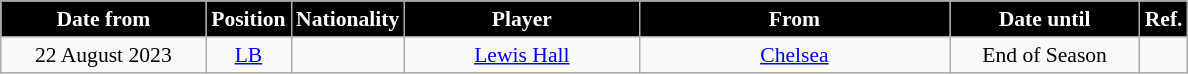<table class="wikitable" style="text-align:center;font-size:90%">
<tr>
<th style="background:black;color:#FFFFFF;width:130px">Date from</th>
<th style="background:black;color:#FFFFFF;width:50px">Position</th>
<th style="background:black;color:#FFFFFF;width:50px">Nationality</th>
<th style="background:black;color:#FFFFFF;width:150px">Player</th>
<th style="background:black;color:#FFFFFF;width:200px">From</th>
<th style="background:black;color:#FFFFFF;width:120px">Date until</th>
<th style="background:black;color:#FFFFFF;width:25px">Ref.</th>
</tr>
<tr>
<td>22 August 2023</td>
<td><a href='#'>LB</a></td>
<td></td>
<td><a href='#'>Lewis Hall</a></td>
<td> <a href='#'>Chelsea</a></td>
<td>End of Season</td>
<td></td>
</tr>
</table>
